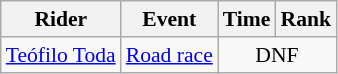<table class="wikitable" border="1" style="font-size:90%">
<tr>
<th>Rider</th>
<th>Event</th>
<th>Time</th>
<th>Rank</th>
</tr>
<tr align=center>
<td align=left><a href='#'>Teófilo Toda</a></td>
<td align=left><a href='#'>Road race</a></td>
<td colspan=2>DNF</td>
</tr>
</table>
